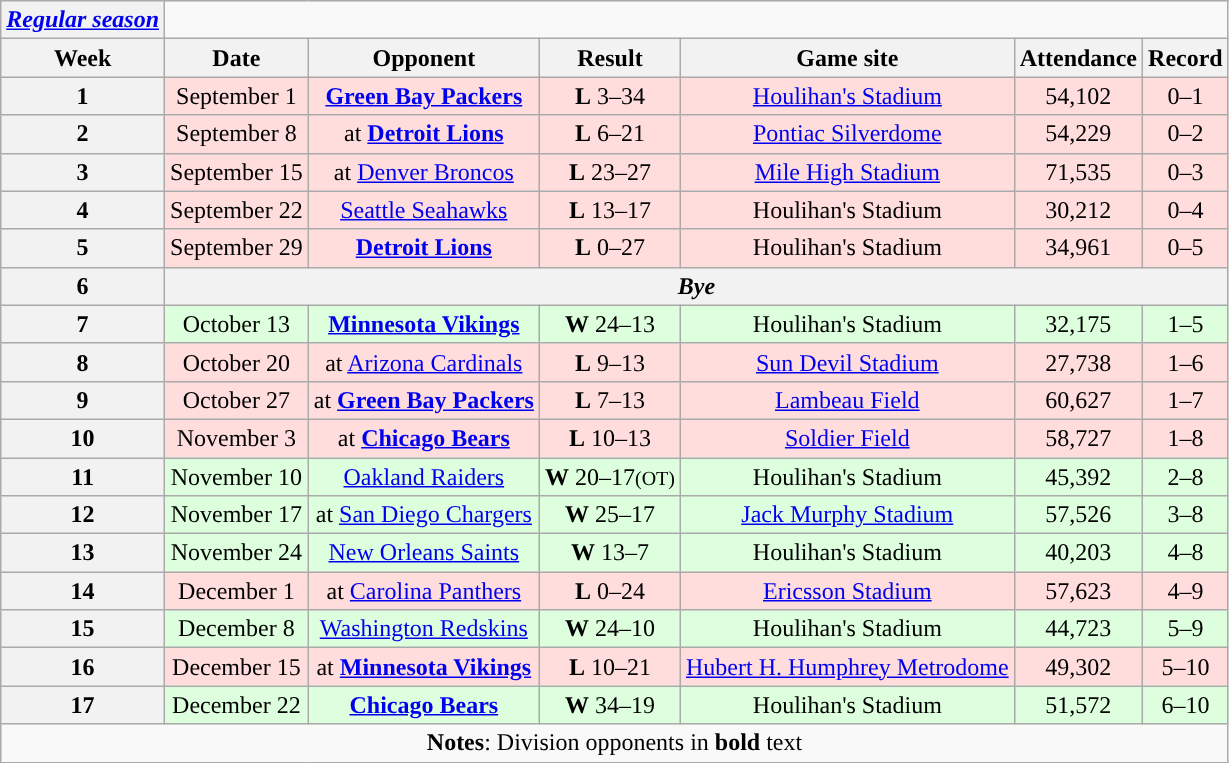<table class="wikitable" style="text-align:center;">
<tr>
<th><em><a href='#'>Regular season</a></em></th>
</tr>
<tr>
<th>Week</th>
<th>Date</th>
<th>Opponent</th>
<th>Result</th>
<th>Game site</th>
<th>Attendance</th>
<th>Record</th>
</tr>
<tr style="background:#fdd;">
<th>1</th>
<td>September 1</td>
<td><strong><a href='#'>Green Bay Packers</a></strong></td>
<td><strong>L</strong> 3–34</td>
<td><a href='#'>Houlihan's Stadium</a></td>
<td>54,102</td>
<td>0–1</td>
</tr>
<tr style="background:#fdd;">
<th>2</th>
<td>September 8</td>
<td>at <strong><a href='#'>Detroit Lions</a></strong></td>
<td><strong>L</strong> 6–21</td>
<td><a href='#'>Pontiac Silverdome</a></td>
<td>54,229</td>
<td>0–2</td>
</tr>
<tr style="background:#fdd;">
<th>3</th>
<td>September 15</td>
<td>at <a href='#'>Denver Broncos</a></td>
<td><strong>L</strong> 23–27</td>
<td><a href='#'>Mile High Stadium</a></td>
<td>71,535</td>
<td>0–3</td>
</tr>
<tr style="background:#fdd;">
<th>4</th>
<td>September 22</td>
<td><a href='#'>Seattle Seahawks</a></td>
<td><strong>L</strong> 13–17</td>
<td>Houlihan's Stadium</td>
<td>30,212</td>
<td>0–4</td>
</tr>
<tr style="background:#fdd;">
<th>5</th>
<td>September 29</td>
<td><strong><a href='#'>Detroit Lions</a></strong></td>
<td><strong>L</strong> 0–27</td>
<td>Houlihan's Stadium</td>
<td>34,961</td>
<td>0–5</td>
</tr>
<tr>
<th>6</th>
<th colspan="6"><em>Bye</em></th>
</tr>
<tr style="background:#dfd;">
<th>7</th>
<td>October 13</td>
<td><strong><a href='#'>Minnesota Vikings</a></strong></td>
<td><strong>W</strong> 24–13</td>
<td>Houlihan's Stadium</td>
<td>32,175</td>
<td>1–5</td>
</tr>
<tr style="background:#fdd;">
<th>8</th>
<td>October 20</td>
<td>at <a href='#'>Arizona Cardinals</a></td>
<td><strong>L</strong> 9–13</td>
<td><a href='#'>Sun Devil Stadium</a></td>
<td>27,738</td>
<td>1–6</td>
</tr>
<tr style="background:#fdd;">
<th>9</th>
<td>October 27</td>
<td>at <strong><a href='#'>Green Bay Packers</a></strong></td>
<td><strong>L</strong> 7–13</td>
<td><a href='#'>Lambeau Field</a></td>
<td>60,627</td>
<td>1–7</td>
</tr>
<tr style="background:#fdd;">
<th>10</th>
<td>November 3</td>
<td>at <strong><a href='#'>Chicago Bears</a></strong></td>
<td><strong>L</strong> 10–13</td>
<td><a href='#'>Soldier Field</a></td>
<td>58,727</td>
<td>1–8</td>
</tr>
<tr style="background:#dfd;">
<th>11</th>
<td>November 10</td>
<td><a href='#'>Oakland Raiders</a></td>
<td><strong>W</strong> 20–17<small>(OT)</small></td>
<td>Houlihan's Stadium</td>
<td>45,392</td>
<td>2–8</td>
</tr>
<tr style="background:#dfd;">
<th>12</th>
<td>November 17</td>
<td>at <a href='#'>San Diego Chargers</a></td>
<td><strong>W</strong> 25–17</td>
<td><a href='#'>Jack Murphy Stadium</a></td>
<td>57,526</td>
<td>3–8</td>
</tr>
<tr style="background:#dfd;">
<th>13</th>
<td>November 24</td>
<td><a href='#'>New Orleans Saints</a></td>
<td><strong>W</strong> 13–7</td>
<td>Houlihan's Stadium</td>
<td>40,203</td>
<td>4–8</td>
</tr>
<tr style="background:#fdd;">
<th>14</th>
<td>December 1</td>
<td>at <a href='#'>Carolina Panthers</a></td>
<td><strong>L</strong> 0–24</td>
<td><a href='#'>Ericsson Stadium</a></td>
<td>57,623</td>
<td>4–9</td>
</tr>
<tr style="background:#dfd;">
<th>15</th>
<td>December 8</td>
<td><a href='#'>Washington Redskins</a></td>
<td><strong>W</strong> 24–10</td>
<td>Houlihan's Stadium</td>
<td>44,723</td>
<td>5–9</td>
</tr>
<tr style="background:#fdd;">
<th>16</th>
<td>December 15</td>
<td>at <strong><a href='#'>Minnesota Vikings</a></strong></td>
<td><strong>L</strong> 10–21</td>
<td><a href='#'>Hubert H. Humphrey Metrodome</a></td>
<td>49,302</td>
<td>5–10</td>
</tr>
<tr style="background:#dfd;">
<th>17</th>
<td>December 22</td>
<td><strong><a href='#'>Chicago Bears</a></strong></td>
<td><strong>W</strong> 34–19</td>
<td>Houlihan's Stadium</td>
<td>51,572</td>
<td>6–10</td>
</tr>
<tr>
<td colspan="7"><strong>Notes</strong>: Division opponents in <strong>bold</strong> text</td>
</tr>
</table>
